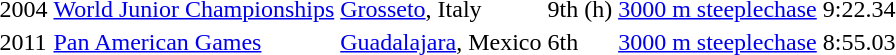<table>
<tr>
<td>2004</td>
<td><a href='#'>World Junior Championships</a></td>
<td><a href='#'>Grosseto</a>, Italy</td>
<td>9th (h)</td>
<td><a href='#'>3000 m steeplechase</a></td>
<td>9:22.34</td>
</tr>
<tr>
<td>2011</td>
<td><a href='#'>Pan American Games</a></td>
<td><a href='#'>Guadalajara</a>, Mexico</td>
<td>6th</td>
<td><a href='#'>3000 m steeplechase</a></td>
<td>8:55.03</td>
</tr>
</table>
